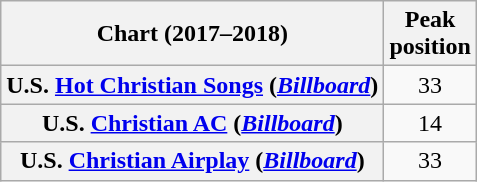<table class="wikitable sortable plainrowheaders" style="text-align:center">
<tr>
<th>Chart (2017–2018)</th>
<th>Peak<br>position</th>
</tr>
<tr>
<th scope="row">U.S. <a href='#'>Hot Christian Songs</a> (<em><a href='#'>Billboard</a></em>)</th>
<td>33</td>
</tr>
<tr>
<th scope="row">U.S. <a href='#'>Christian AC</a> (<em><a href='#'>Billboard</a></em>)</th>
<td>14</td>
</tr>
<tr>
<th scope="row">U.S. <a href='#'>Christian Airplay</a> (<em><a href='#'>Billboard</a></em>)</th>
<td>33</td>
</tr>
</table>
